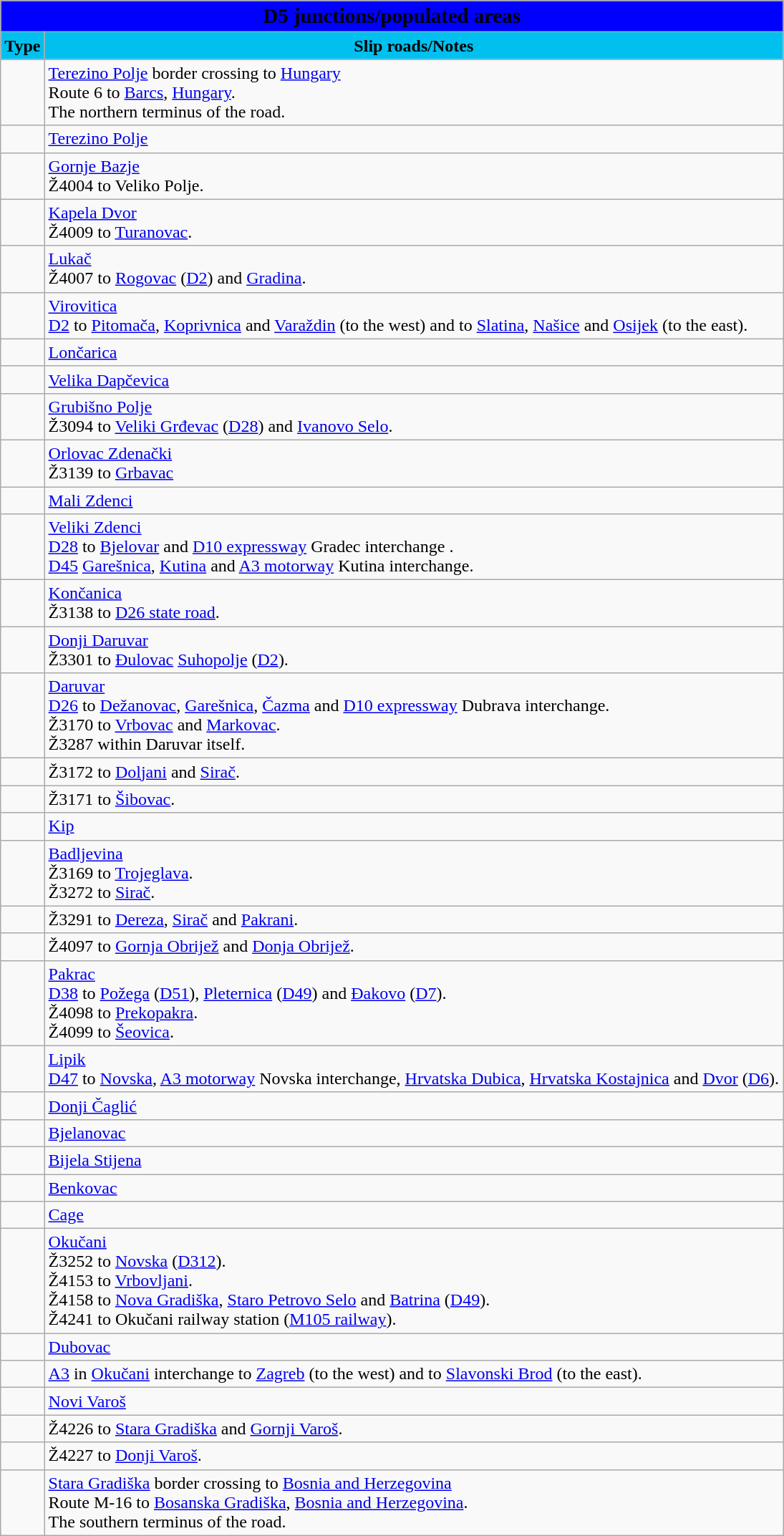<table class="wikitable">
<tr>
<td colspan=2 bgcolor=blue align=center style=margin-top:15><span><big><strong>D5 junctions/populated areas</strong></big></span></td>
</tr>
<tr>
<td align=center bgcolor=00c0f0><strong>Type</strong></td>
<td align=center bgcolor=00c0f0><strong>Slip roads/Notes</strong></td>
</tr>
<tr>
<td></td>
<td><a href='#'>Terezino Polje</a> border crossing to <a href='#'>Hungary</a><br> Route 6 to <a href='#'>Barcs</a>, <a href='#'>Hungary</a>.<br>The northern terminus of the road.</td>
</tr>
<tr>
<td></td>
<td><a href='#'>Terezino Polje</a></td>
</tr>
<tr>
<td></td>
<td><a href='#'>Gornje Bazje</a><br>Ž4004 to Veliko Polje.</td>
</tr>
<tr>
<td></td>
<td><a href='#'>Kapela Dvor</a><br>Ž4009 to <a href='#'>Turanovac</a>.</td>
</tr>
<tr>
<td></td>
<td><a href='#'>Lukač</a><br>Ž4007 to <a href='#'>Rogovac</a> (<a href='#'>D2</a>) and <a href='#'>Gradina</a>.</td>
</tr>
<tr>
<td></td>
<td><a href='#'>Virovitica</a><br> <a href='#'>D2</a> to <a href='#'>Pitomača</a>, <a href='#'>Koprivnica</a> and <a href='#'>Varaždin</a> (to the west) and to <a href='#'>Slatina</a>, <a href='#'>Našice</a> and <a href='#'>Osijek</a> (to the east).</td>
</tr>
<tr>
<td></td>
<td><a href='#'>Lončarica</a></td>
</tr>
<tr>
<td></td>
<td><a href='#'>Velika Dapčevica</a></td>
</tr>
<tr>
<td></td>
<td><a href='#'>Grubišno Polje</a><br>Ž3094 to <a href='#'>Veliki Grđevac</a> (<a href='#'>D28</a>) and <a href='#'>Ivanovo Selo</a>.</td>
</tr>
<tr>
<td></td>
<td><a href='#'>Orlovac Zdenački</a><br>Ž3139 to <a href='#'>Grbavac</a></td>
</tr>
<tr>
<td></td>
<td><a href='#'>Mali Zdenci</a></td>
</tr>
<tr>
<td></td>
<td><a href='#'>Veliki Zdenci</a><br> <a href='#'>D28</a> to <a href='#'>Bjelovar</a> and <a href='#'>D10 expressway</a> Gradec interchange .<br> <a href='#'>D45</a> <a href='#'>Garešnica</a>, <a href='#'>Kutina</a> and <a href='#'>A3 motorway</a> Kutina interchange.</td>
</tr>
<tr>
<td></td>
<td><a href='#'>Končanica</a><br>Ž3138 to <a href='#'>D26 state road</a>.</td>
</tr>
<tr>
<td></td>
<td><a href='#'>Donji Daruvar</a><br>Ž3301 to <a href='#'>Đulovac</a> <a href='#'>Suhopolje</a> (<a href='#'>D2</a>).</td>
</tr>
<tr>
<td></td>
<td><a href='#'>Daruvar</a><br> <a href='#'>D26</a> to <a href='#'>Dežanovac</a>, <a href='#'>Garešnica</a>, <a href='#'>Čazma</a> and <a href='#'>D10 expressway</a> Dubrava interchange.<br>Ž3170 to <a href='#'>Vrbovac</a> and <a href='#'>Markovac</a>.<br>Ž3287 within Daruvar itself.</td>
</tr>
<tr>
<td></td>
<td>Ž3172 to <a href='#'>Doljani</a> and <a href='#'>Sirač</a>.</td>
</tr>
<tr>
<td></td>
<td>Ž3171 to <a href='#'>Šibovac</a>.</td>
</tr>
<tr>
<td></td>
<td><a href='#'>Kip</a></td>
</tr>
<tr>
<td></td>
<td><a href='#'>Badljevina</a><br>Ž3169 to <a href='#'>Trojeglava</a>.<br>Ž3272 to <a href='#'>Sirač</a>.</td>
</tr>
<tr>
<td></td>
<td>Ž3291 to <a href='#'>Dereza</a>, <a href='#'>Sirač</a> and <a href='#'>Pakrani</a>.</td>
</tr>
<tr>
<td></td>
<td>Ž4097 to <a href='#'>Gornja Obrijež</a> and <a href='#'>Donja Obrijež</a>.</td>
</tr>
<tr>
<td></td>
<td><a href='#'>Pakrac</a><br> <a href='#'>D38</a> to <a href='#'>Požega</a> (<a href='#'>D51</a>), <a href='#'>Pleternica</a> (<a href='#'>D49</a>) and <a href='#'>Đakovo</a> (<a href='#'>D7</a>).<br>Ž4098 to <a href='#'>Prekopakra</a>.<br>Ž4099 to <a href='#'>Šeovica</a>.</td>
</tr>
<tr>
<td></td>
<td><a href='#'>Lipik</a><br> <a href='#'>D47</a> to <a href='#'>Novska</a>, <a href='#'>A3 motorway</a> Novska interchange, <a href='#'>Hrvatska Dubica</a>, <a href='#'>Hrvatska Kostajnica</a> and <a href='#'>Dvor</a> (<a href='#'>D6</a>).</td>
</tr>
<tr>
<td></td>
<td><a href='#'>Donji Čaglić</a></td>
</tr>
<tr>
<td></td>
<td><a href='#'>Bjelanovac</a></td>
</tr>
<tr>
<td></td>
<td><a href='#'>Bijela Stijena</a></td>
</tr>
<tr>
<td></td>
<td><a href='#'>Benkovac</a></td>
</tr>
<tr>
<td></td>
<td><a href='#'>Cage</a></td>
</tr>
<tr>
<td></td>
<td><a href='#'>Okučani</a><br>Ž3252 to <a href='#'>Novska</a> (<a href='#'>D312</a>).<br>Ž4153 to <a href='#'>Vrbovljani</a>.<br>Ž4158 to <a href='#'>Nova Gradiška</a>, <a href='#'>Staro Petrovo Selo</a> and <a href='#'>Batrina</a> (<a href='#'>D49</a>).<br>Ž4241 to Okučani railway station (<a href='#'>M105 railway</a>).</td>
</tr>
<tr>
<td></td>
<td><a href='#'>Dubovac</a></td>
</tr>
<tr>
<td></td>
<td> <a href='#'>A3</a> in <a href='#'>Okučani</a> interchange to <a href='#'>Zagreb</a> (to the west) and to <a href='#'>Slavonski Brod</a> (to the east).</td>
</tr>
<tr>
<td></td>
<td><a href='#'>Novi Varoš</a></td>
</tr>
<tr>
<td></td>
<td>Ž4226 to <a href='#'>Stara Gradiška</a> and <a href='#'>Gornji Varoš</a>.</td>
</tr>
<tr>
<td></td>
<td>Ž4227 to <a href='#'>Donji Varoš</a>.</td>
</tr>
<tr>
<td></td>
<td><a href='#'>Stara Gradiška</a> border crossing to <a href='#'>Bosnia and Herzegovina</a><br> Route M-16 to <a href='#'>Bosanska Gradiška</a>, <a href='#'>Bosnia and Herzegovina</a>.<br>The southern terminus of the road.</td>
</tr>
</table>
